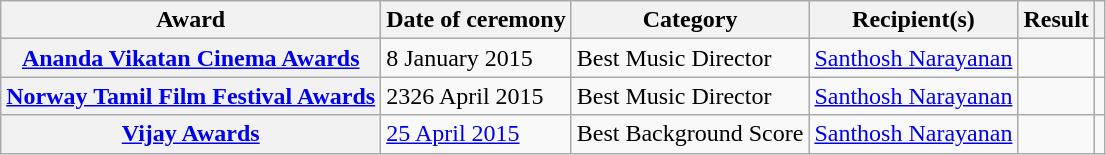<table class="wikitable plainrowheaders sortable">
<tr>
<th scope="col">Award</th>
<th scope="col">Date of ceremony</th>
<th scope="col">Category</th>
<th scope="col">Recipient(s)</th>
<th scope="col">Result</th>
<th scope="col" class="unsortable"></th>
</tr>
<tr>
<th scope="row"><a href='#'>Ananda Vikatan Cinema Awards</a></th>
<td>8 January 2015</td>
<td>Best Music Director</td>
<td><a href='#'>Santhosh Narayanan</a></td>
<td></td>
<td style="text-align:center;"></td>
</tr>
<tr>
<th scope="row"><a href='#'>Norway Tamil Film Festival Awards</a></th>
<td>2326 April 2015</td>
<td>Best Music Director</td>
<td><a href='#'>Santhosh Narayanan</a></td>
<td></td>
<td style="text-align:center;"><br></td>
</tr>
<tr>
<th scope="row"><a href='#'>Vijay Awards</a></th>
<td><a href='#'>25 April 2015</a></td>
<td>Best Background Score</td>
<td><a href='#'>Santhosh Narayanan</a></td>
<td></td>
<td style="text-align:center;"></td>
</tr>
</table>
